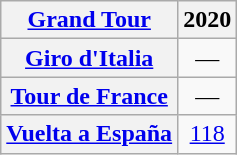<table class="wikitable plainrowheaders">
<tr>
<th scope="col"><a href='#'>Grand Tour</a></th>
<th scope="col">2020</th>
</tr>
<tr style="text-align:center;">
<th scope="row"> <a href='#'>Giro d'Italia</a></th>
<td>—</td>
</tr>
<tr style="text-align:center;">
<th scope="row"> <a href='#'>Tour de France</a></th>
<td>—</td>
</tr>
<tr style="text-align:center;">
<th scope="row"> <a href='#'>Vuelta a España</a></th>
<td><a href='#'>118</a></td>
</tr>
</table>
